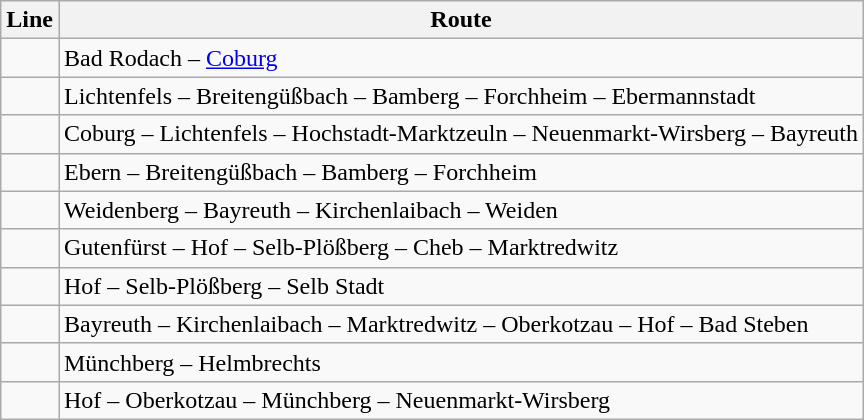<table class="wikitable">
<tr>
<th>Line</th>
<th>Route</th>
</tr>
<tr>
<td></td>
<td>Bad Rodach – <a href='#'>Coburg</a></td>
</tr>
<tr>
<td></td>
<td>Lichtenfels – Breitengüßbach – Bamberg – Forchheim – Ebermannstadt</td>
</tr>
<tr>
<td></td>
<td>Coburg – Lichtenfels – Hochstadt-Marktzeuln – Neuenmarkt-Wirsberg – Bayreuth</td>
</tr>
<tr>
<td></td>
<td>Ebern – Breitengüßbach – Bamberg – Forchheim</td>
</tr>
<tr>
<td></td>
<td>Weidenberg – Bayreuth – Kirchenlaibach – Weiden</td>
</tr>
<tr>
<td></td>
<td>Gutenfürst – Hof – Selb-Plößberg – Cheb – Marktredwitz</td>
</tr>
<tr>
<td></td>
<td>Hof – Selb-Plößberg – Selb Stadt</td>
</tr>
<tr>
<td></td>
<td>Bayreuth – Kirchenlaibach – Marktredwitz – Oberkotzau – Hof – Bad Steben</td>
</tr>
<tr>
<td></td>
<td>Münchberg – Helmbrechts</td>
</tr>
<tr>
<td></td>
<td>Hof – Oberkotzau – Münchberg – Neuenmarkt-Wirsberg</td>
</tr>
</table>
